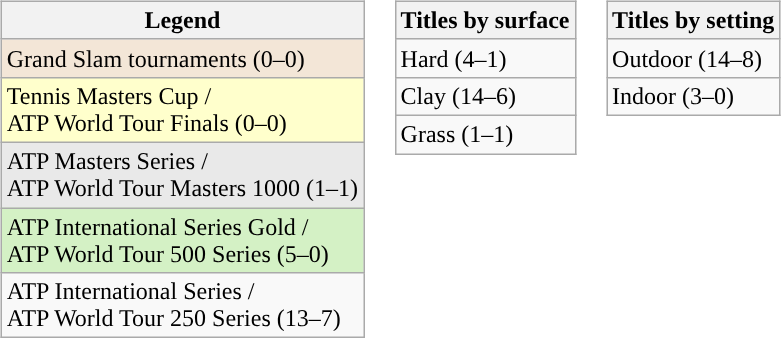<table>
<tr valign="top">
<td><br><table class="wikitable">
<tr>
<th>Legend</th>
</tr>
<tr style="background:#f3e6d7;">
<td>Grand Slam tournaments (0–0)</td>
</tr>
<tr style="background:#ffffcc;">
<td>Tennis Masters Cup / <br>ATP World Tour Finals (0–0)</td>
</tr>
<tr style="background:#e9e9e9;">
<td>ATP Masters Series / <br>ATP World Tour Masters 1000 (1–1)</td>
</tr>
<tr style="background:#d4f1c5;">
<td>ATP International Series Gold / <br>ATP World Tour 500 Series (5–0)</td>
</tr>
<tr>
<td>ATP International Series / <br>ATP World Tour 250 Series (13–7)</td>
</tr>
</table>
</td>
<td><br><table class="wikitable">
<tr>
<th>Titles by surface</th>
</tr>
<tr>
<td>Hard (4–1)</td>
</tr>
<tr>
<td>Clay (14–6)</td>
</tr>
<tr>
<td>Grass (1–1)</td>
</tr>
</table>
</td>
<td><br><table class="wikitable">
<tr>
<th>Titles by setting</th>
</tr>
<tr>
<td>Outdoor (14–8)</td>
</tr>
<tr>
<td>Indoor (3–0)</td>
</tr>
</table>
</td>
</tr>
</table>
